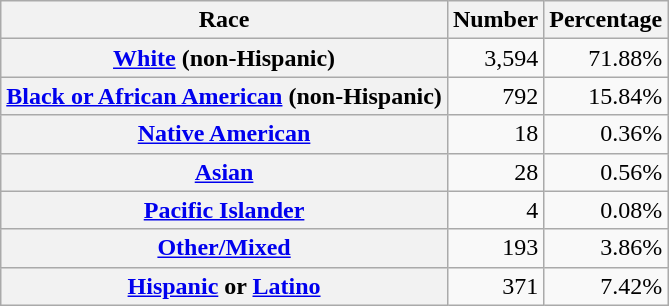<table class="wikitable" style="text-align:right">
<tr>
<th scope="col">Race</th>
<th scope="col">Number</th>
<th scope="col">Percentage</th>
</tr>
<tr>
<th scope="row"><a href='#'>White</a> (non-Hispanic)</th>
<td>3,594</td>
<td>71.88%</td>
</tr>
<tr>
<th scope="row"><a href='#'>Black or African American</a> (non-Hispanic)</th>
<td>792</td>
<td>15.84%</td>
</tr>
<tr>
<th scope="row"><a href='#'>Native American</a></th>
<td>18</td>
<td>0.36%</td>
</tr>
<tr>
<th scope="row"><a href='#'>Asian</a></th>
<td>28</td>
<td>0.56%</td>
</tr>
<tr>
<th scope="row"><a href='#'>Pacific Islander</a></th>
<td>4</td>
<td>0.08%</td>
</tr>
<tr>
<th scope="row"><a href='#'>Other/Mixed</a></th>
<td>193</td>
<td>3.86%</td>
</tr>
<tr>
<th scope="row"><a href='#'>Hispanic</a> or <a href='#'>Latino</a></th>
<td>371</td>
<td>7.42%</td>
</tr>
</table>
